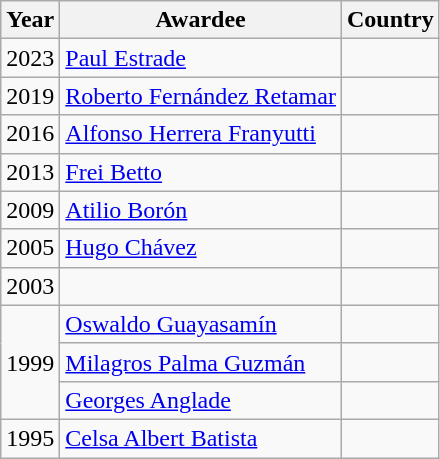<table class="wikitable sortable">
<tr>
<th>Year</th>
<th>Awardee</th>
<th>Country</th>
</tr>
<tr>
<td>2023</td>
<td><a href='#'>Paul Estrade</a></td>
<td></td>
</tr>
<tr>
<td>2019</td>
<td><a href='#'>Roberto Fernández Retamar</a></td>
<td></td>
</tr>
<tr>
<td>2016</td>
<td><a href='#'>Alfonso Herrera Franyutti</a></td>
<td></td>
</tr>
<tr>
<td>2013</td>
<td><a href='#'>Frei Betto</a></td>
<td></td>
</tr>
<tr>
<td>2009</td>
<td><a href='#'>Atilio Borón</a></td>
<td></td>
</tr>
<tr>
<td>2005</td>
<td><a href='#'>Hugo Chávez</a></td>
<td></td>
</tr>
<tr>
<td>2003</td>
<td></td>
<td></td>
</tr>
<tr>
<td rowspan=3>1999</td>
<td><a href='#'>Oswaldo Guayasamín</a></td>
<td></td>
</tr>
<tr>
<td><a href='#'>Milagros Palma Guzmán</a></td>
<td></td>
</tr>
<tr>
<td><a href='#'>Georges Anglade</a></td>
<td></td>
</tr>
<tr>
<td>1995</td>
<td><a href='#'>Celsa Albert Batista</a></td>
<td></td>
</tr>
</table>
